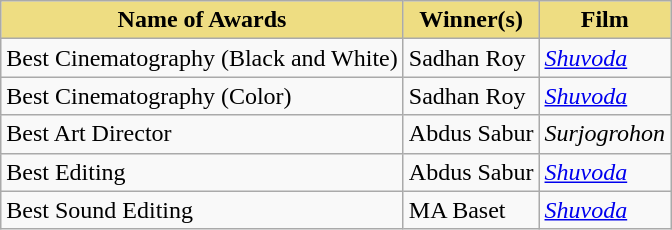<table class="wikitable">
<tr>
<th style="background:#EEDD82;">Name of Awards</th>
<th style="background:#EEDD82;">Winner(s)</th>
<th style="background:#EEDD82;">Film</th>
</tr>
<tr>
<td>Best Cinematography (Black and White)</td>
<td>Sadhan Roy</td>
<td><em><a href='#'>Shuvoda</a></em></td>
</tr>
<tr>
<td>Best Cinematography (Color)</td>
<td>Sadhan Roy</td>
<td><em><a href='#'>Shuvoda</a></em></td>
</tr>
<tr>
<td>Best Art Director</td>
<td>Abdus Sabur</td>
<td><em>Surjogrohon</em></td>
</tr>
<tr>
<td>Best Editing</td>
<td>Abdus Sabur</td>
<td><em><a href='#'>Shuvoda</a></em></td>
</tr>
<tr>
<td>Best Sound Editing</td>
<td>MA Baset</td>
<td><em><a href='#'>Shuvoda</a></em></td>
</tr>
</table>
